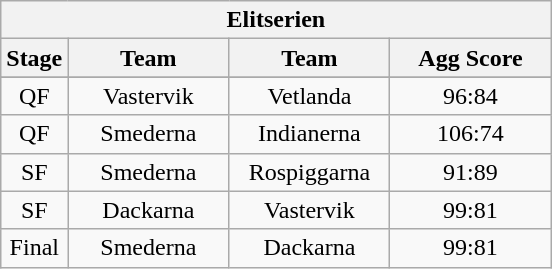<table class="wikitable">
<tr>
<th colspan="4">Elitserien</th>
</tr>
<tr>
<th width=20>Stage</th>
<th width=100>Team</th>
<th width=100>Team</th>
<th width=100>Agg Score</th>
</tr>
<tr>
</tr>
<tr align=center>
<td>QF</td>
<td>Vastervik</td>
<td>Vetlanda</td>
<td>96:84</td>
</tr>
<tr align=center>
<td>QF</td>
<td>Smederna</td>
<td>Indianerna</td>
<td>106:74</td>
</tr>
<tr align=center>
<td>SF</td>
<td>Smederna</td>
<td>Rospiggarna</td>
<td>91:89</td>
</tr>
<tr align=center>
<td>SF</td>
<td>Dackarna</td>
<td>Vastervik</td>
<td>99:81</td>
</tr>
<tr align=center>
<td>Final</td>
<td>Smederna</td>
<td>Dackarna</td>
<td>99:81</td>
</tr>
</table>
